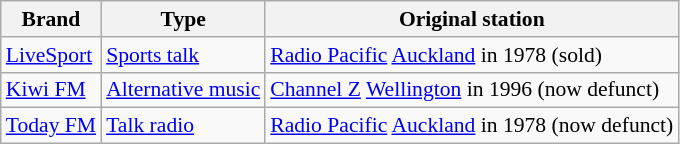<table class="wikitable" style="font-size: 90%;">
<tr>
<th>Brand</th>
<th>Type</th>
<th>Original station</th>
</tr>
<tr>
<td><a href='#'>LiveSport</a></td>
<td><a href='#'>Sports talk</a></td>
<td><a href='#'>Radio Pacific</a> <a href='#'>Auckland</a> in 1978 (sold)</td>
</tr>
<tr>
<td><a href='#'>Kiwi FM</a></td>
<td><a href='#'>Alternative music</a></td>
<td><a href='#'>Channel Z</a> <a href='#'>Wellington</a> in 1996 (now defunct)</td>
</tr>
<tr>
<td><a href='#'>Today FM</a></td>
<td><a href='#'>Talk radio</a></td>
<td><a href='#'>Radio Pacific</a> <a href='#'>Auckland</a> in 1978 (now defunct)</td>
</tr>
</table>
